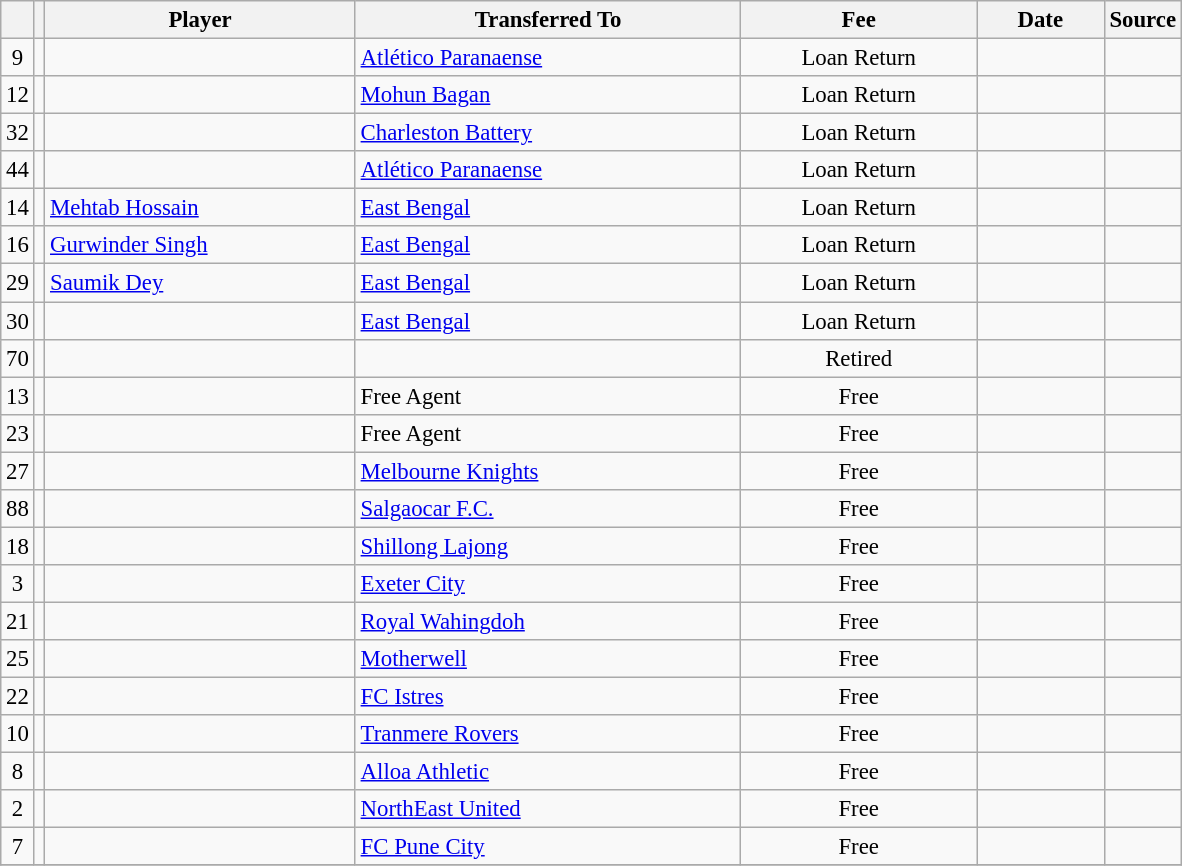<table class="wikitable plainrowheaders sortable" style="font-size:95%">
<tr>
<th></th>
<th></th>
<th scope=col style="width:200px;"><strong>Player</strong></th>
<th scope=col style="width:250px;"><strong>Transferred To</strong></th>
<th scope=col style="width:150px;"><strong>Fee</strong></th>
<th scope=col style="width:78px;"><strong>Date</strong></th>
<th><strong>Source</strong></th>
</tr>
<tr>
<td align=center>9</td>
<td align=center></td>
<td></td>
<td> <a href='#'>Atlético Paranaense</a></td>
<td align=center>Loan Return</td>
<td align=center></td>
<td align=center></td>
</tr>
<tr>
<td align=center>12</td>
<td align=center></td>
<td></td>
<td> <a href='#'>Mohun Bagan</a></td>
<td align=center>Loan Return</td>
<td align=center></td>
<td align=center></td>
</tr>
<tr>
<td align=center>32</td>
<td align=center></td>
<td></td>
<td> <a href='#'>Charleston Battery</a></td>
<td align=center>Loan Return</td>
<td align=center></td>
<td align=center></td>
</tr>
<tr>
<td align=center>44</td>
<td align=center></td>
<td></td>
<td> <a href='#'>Atlético Paranaense</a></td>
<td align=center>Loan Return</td>
<td align=center></td>
<td align=center></td>
</tr>
<tr>
<td align=center>14</td>
<td align=center></td>
<td> <a href='#'>Mehtab Hossain</a></td>
<td> <a href='#'>East Bengal</a></td>
<td align=center>Loan Return</td>
<td align=center></td>
<td align=center></td>
</tr>
<tr>
<td align=center>16</td>
<td align=center></td>
<td> <a href='#'>Gurwinder Singh</a></td>
<td> <a href='#'>East Bengal</a></td>
<td align=center>Loan Return</td>
<td align=center></td>
<td align=center></td>
</tr>
<tr>
<td align=center>29</td>
<td align=center></td>
<td> <a href='#'>Saumik Dey</a></td>
<td> <a href='#'>East Bengal</a></td>
<td align=center>Loan Return</td>
<td align=center></td>
<td align=center></td>
</tr>
<tr>
<td align=center>30</td>
<td align=center></td>
<td></td>
<td> <a href='#'>East Bengal</a></td>
<td align=center>Loan Return</td>
<td align=center></td>
<td align=center></td>
</tr>
<tr>
<td align=center>70</td>
<td align=center></td>
<td></td>
<td></td>
<td align=center>Retired</td>
<td align=center></td>
<td align=center></td>
</tr>
<tr>
<td align=center>13</td>
<td align=center></td>
<td></td>
<td>Free Agent</td>
<td align=center>Free</td>
<td align=center></td>
<td align=center></td>
</tr>
<tr>
<td align=center>23</td>
<td align=center></td>
<td></td>
<td>Free Agent</td>
<td align=center>Free</td>
<td align=center></td>
<td align=center></td>
</tr>
<tr>
<td align=center>27</td>
<td align=center></td>
<td></td>
<td> <a href='#'>Melbourne Knights</a></td>
<td align=center>Free</td>
<td align=center></td>
<td align=center></td>
</tr>
<tr>
<td align=center>88</td>
<td align=center></td>
<td></td>
<td> <a href='#'>Salgaocar F.C.</a></td>
<td align=center>Free</td>
<td align=center></td>
<td align=center></td>
</tr>
<tr>
<td align=center>18</td>
<td align=center></td>
<td></td>
<td> <a href='#'>Shillong Lajong</a></td>
<td align=center>Free</td>
<td align=center></td>
<td align=center></td>
</tr>
<tr>
<td align=center>3</td>
<td align=center></td>
<td></td>
<td> <a href='#'>Exeter City</a></td>
<td align=center>Free</td>
<td align=center></td>
<td align=center></td>
</tr>
<tr>
<td align=center>21</td>
<td align=center></td>
<td></td>
<td> <a href='#'>Royal Wahingdoh</a></td>
<td align=center>Free</td>
<td align=center></td>
<td align=center></td>
</tr>
<tr>
<td align=center>25</td>
<td align=center></td>
<td></td>
<td> <a href='#'>Motherwell</a></td>
<td align=center>Free</td>
<td align=center></td>
<td align=center></td>
</tr>
<tr>
<td align=center>22</td>
<td align=center></td>
<td></td>
<td> <a href='#'>FC Istres</a></td>
<td align=center>Free</td>
<td align=center></td>
<td align=center></td>
</tr>
<tr>
<td align=center>10</td>
<td align=center></td>
<td></td>
<td> <a href='#'>Tranmere Rovers</a></td>
<td align=center>Free</td>
<td align=center></td>
<td align=center></td>
</tr>
<tr>
<td align=center>8</td>
<td align=center></td>
<td></td>
<td> <a href='#'>Alloa Athletic</a></td>
<td align=center>Free</td>
<td align=center></td>
<td align=center></td>
</tr>
<tr>
<td align=center>2</td>
<td align=center></td>
<td></td>
<td> <a href='#'>NorthEast United</a></td>
<td align=center>Free</td>
<td align=center></td>
<td align=center></td>
</tr>
<tr>
<td align=center>7</td>
<td align=center></td>
<td></td>
<td> <a href='#'>FC Pune City</a></td>
<td align=center>Free</td>
<td align=center></td>
<td align=center></td>
</tr>
<tr>
</tr>
</table>
